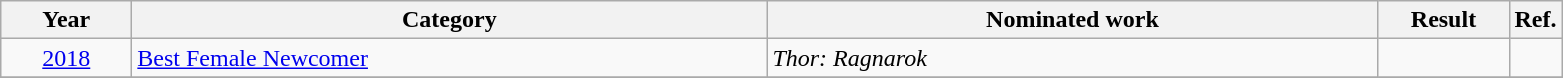<table class=wikitable>
<tr>
<th scope="col" style="width:5em;">Year</th>
<th scope="col" style="width:26em;">Category</th>
<th scope="col" style="width:25em;">Nominated work</th>
<th scope="col" style="width:5em;">Result</th>
<th>Ref.</th>
</tr>
<tr>
<td style="text-align:center;"><a href='#'>2018</a></td>
<td><a href='#'>Best Female Newcomer</a></td>
<td><em>Thor: Ragnarok</em></td>
<td></td>
<td style="text-align: center;"></td>
</tr>
<tr>
</tr>
</table>
